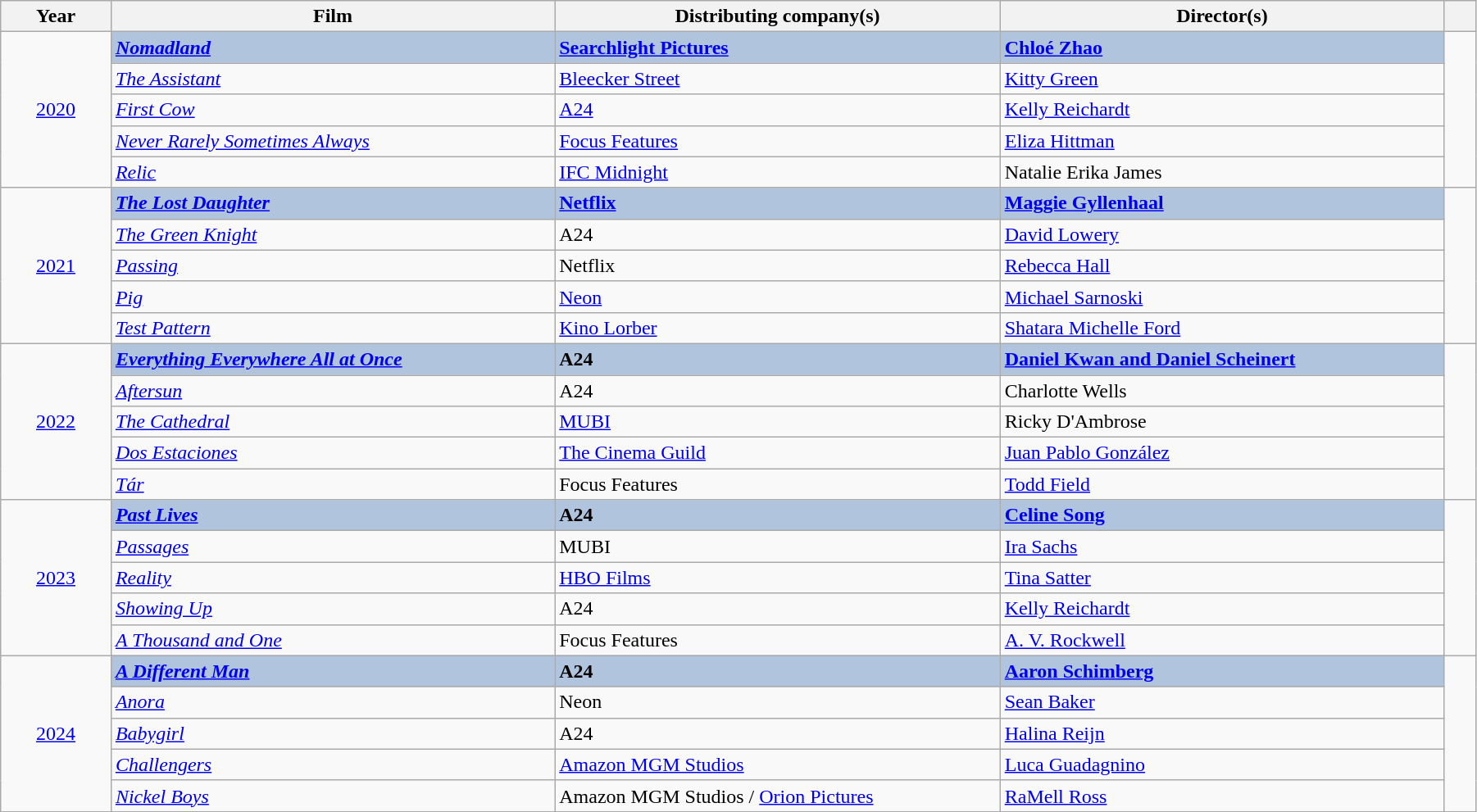<table class="wikitable" width="95%" cellpadding="5">
<tr>
<th width="100"><strong>Year</strong></th>
<th width="450"><strong>Film</strong></th>
<th width="450"><strong>Distributing company(s)</strong></th>
<th width="450"><strong>Director(s)</strong></th>
<th width="25"><strong></strong></th>
</tr>
<tr>
<td rowspan="5" style="text-align:center;"><a href='#'>2020</a></td>
<td style="background:#B0C4DE"><strong><em><a href='#'>Nomadland</a></em></strong></td>
<td style="background:#B0C4DE"><strong><a href='#'>Searchlight Pictures</a></strong></td>
<td style="background:#B0C4DE"><strong><a href='#'>Chloé Zhao</a></strong></td>
<td rowspan="5" style="text-align:center;"></td>
</tr>
<tr>
<td><em><a href='#'>The Assistant</a></em></td>
<td><a href='#'>Bleecker Street</a></td>
<td><a href='#'>Kitty Green</a></td>
</tr>
<tr>
<td><em><a href='#'>First Cow</a></em></td>
<td><a href='#'>A24</a></td>
<td><a href='#'>Kelly Reichardt</a></td>
</tr>
<tr>
<td><em><a href='#'>Never Rarely Sometimes Always</a></em></td>
<td><a href='#'>Focus Features</a></td>
<td><a href='#'>Eliza Hittman</a></td>
</tr>
<tr>
<td><em><a href='#'>Relic</a></em></td>
<td><a href='#'>IFC Midnight</a></td>
<td>Natalie Erika James</td>
</tr>
<tr>
<td rowspan="5" style="text-align:center;"><a href='#'>2021</a></td>
<td style="background:#B0C4DE"><strong><em><a href='#'>The Lost Daughter</a></em></strong></td>
<td style="background:#B0C4DE"><strong><a href='#'>Netflix</a></strong></td>
<td style="background:#B0C4DE"><strong><a href='#'>Maggie Gyllenhaal</a></strong></td>
<td rowspan="5" style="text-align:center;"></td>
</tr>
<tr>
<td><em><a href='#'>The Green Knight</a></em></td>
<td>A24</td>
<td><a href='#'>David Lowery</a></td>
</tr>
<tr>
<td><em><a href='#'>Passing</a></em></td>
<td>Netflix</td>
<td><a href='#'>Rebecca Hall</a></td>
</tr>
<tr>
<td><em><a href='#'>Pig</a></em></td>
<td><a href='#'>Neon</a></td>
<td><a href='#'>Michael Sarnoski</a></td>
</tr>
<tr>
<td><em><a href='#'>Test Pattern</a></em></td>
<td><a href='#'>Kino Lorber</a></td>
<td><a href='#'>Shatara Michelle Ford</a></td>
</tr>
<tr>
<td rowspan="5" style="text-align:center;"><a href='#'>2022</a></td>
<td style="background:#B0C4DE"><strong><em><a href='#'>Everything Everywhere All at Once</a></em></strong></td>
<td style="background:#B0C4DE"><strong>A24</strong></td>
<td style="background:#B0C4DE"><strong><a href='#'>Daniel Kwan and Daniel Scheinert</a></strong></td>
<td rowspan="5" style="text-align:center;"></td>
</tr>
<tr>
<td><em><a href='#'>Aftersun</a></em></td>
<td>A24</td>
<td>Charlotte Wells</td>
</tr>
<tr>
<td><em><a href='#'>The Cathedral</a></em></td>
<td><a href='#'>MUBI</a></td>
<td>Ricky D'Ambrose</td>
</tr>
<tr>
<td><em><a href='#'>Dos Estaciones</a></em></td>
<td><a href='#'>The Cinema Guild</a></td>
<td><a href='#'>Juan Pablo González</a></td>
</tr>
<tr>
<td><em><a href='#'>Tár</a></em></td>
<td>Focus Features</td>
<td><a href='#'>Todd Field</a></td>
</tr>
<tr>
<td rowspan="5" style="text-align:center;"><a href='#'>2023</a></td>
<td style="background:#B0C4DE"><strong><em><a href='#'>Past Lives</a></em></strong></td>
<td style="background:#B0C4DE"><strong>A24</strong></td>
<td style="background:#B0C4DE"><strong><a href='#'>Celine Song</a></strong></td>
<td rowspan="5" style="text-align:center;"></td>
</tr>
<tr>
<td><em><a href='#'>Passages</a></em></td>
<td>MUBI</td>
<td><a href='#'>Ira Sachs</a></td>
</tr>
<tr>
<td><em><a href='#'>Reality</a></em></td>
<td><a href='#'>HBO Films</a></td>
<td><a href='#'>Tina Satter</a></td>
</tr>
<tr>
<td><em><a href='#'>Showing Up</a></em></td>
<td>A24</td>
<td><a href='#'>Kelly Reichardt</a></td>
</tr>
<tr>
<td><em><a href='#'>A Thousand and One</a></em></td>
<td>Focus Features</td>
<td><a href='#'>A. V. Rockwell</a></td>
</tr>
<tr>
<td rowspan="5" style="text-align:center;"><a href='#'>2024</a></td>
<td style="background:#B0C4DE"><strong><em><a href='#'>A Different Man</a></em></strong></td>
<td style="background:#B0C4DE"><strong>A24</strong></td>
<td style="background:#B0C4DE"><strong><a href='#'>Aaron Schimberg</a></strong></td>
<td rowspan="5" style="text-align:center;"></td>
</tr>
<tr>
<td><em><a href='#'>Anora</a></em></td>
<td>Neon</td>
<td><a href='#'>Sean Baker</a></td>
</tr>
<tr>
<td><em><a href='#'>Babygirl</a></em></td>
<td>A24</td>
<td><a href='#'>Halina Reijn</a></td>
</tr>
<tr>
<td><em><a href='#'>Challengers</a></em></td>
<td><a href='#'>Amazon MGM Studios</a></td>
<td><a href='#'>Luca Guadagnino</a></td>
</tr>
<tr>
<td><em><a href='#'>Nickel Boys</a></em></td>
<td>Amazon MGM Studios / <a href='#'>Orion Pictures</a></td>
<td><a href='#'>RaMell Ross</a></td>
</tr>
</table>
